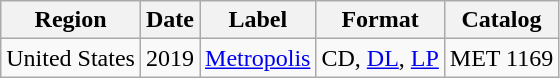<table class="wikitable">
<tr>
<th>Region</th>
<th>Date</th>
<th>Label</th>
<th>Format</th>
<th>Catalog</th>
</tr>
<tr>
<td>United States</td>
<td>2019</td>
<td><a href='#'>Metropolis</a></td>
<td>CD, <a href='#'>DL</a>, <a href='#'>LP</a></td>
<td>MET 1169</td>
</tr>
</table>
